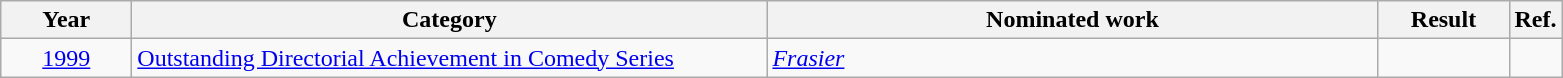<table class=wikitable>
<tr>
<th scope="col" style="width:5em;">Year</th>
<th scope="col" style="width:26em;">Category</th>
<th scope="col" style="width:25em;">Nominated work</th>
<th scope="col" style="width:5em;">Result</th>
<th>Ref.</th>
</tr>
<tr>
<td style="text-align:center;"><a href='#'>1999</a></td>
<td><a href='#'>Outstanding Directorial Achievement in Comedy Series</a></td>
<td><em><a href='#'>Frasier</a></em></td>
<td></td>
<td></td>
</tr>
</table>
